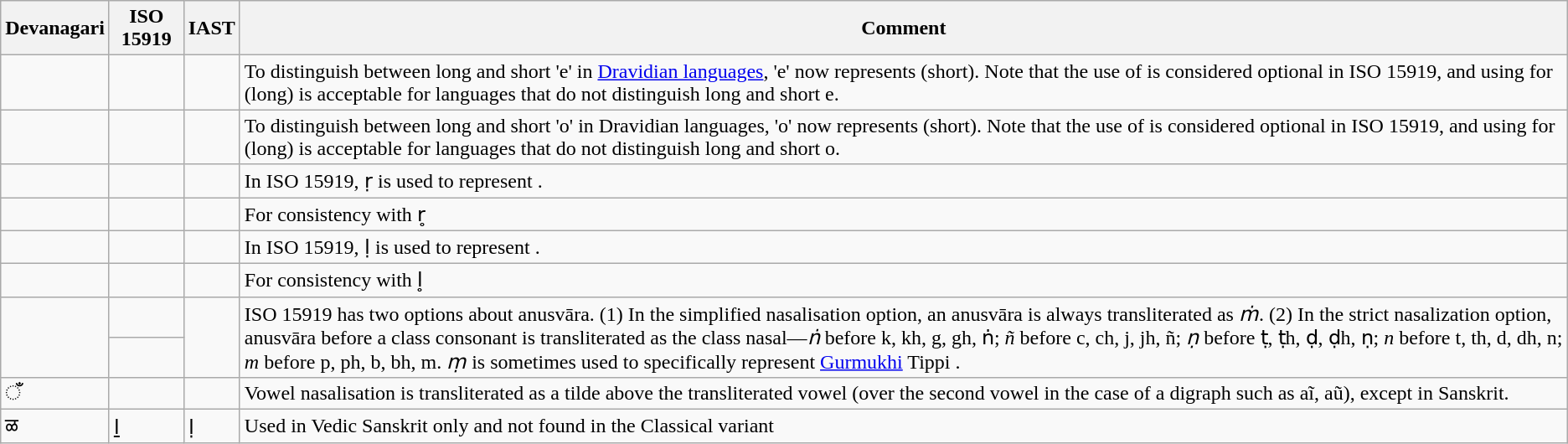<table class="wikitable">
<tr>
<th>Devanagari</th>
<th>ISO 15919</th>
<th>IAST</th>
<th>Comment</th>
</tr>
<tr>
<td></td>
<td></td>
<td></td>
<td>To distinguish between long and short 'e' in <a href='#'>Dravidian languages</a>, 'e' now represents  (short). Note that the use of  is considered optional in ISO 15919, and using  for  (long) is acceptable for languages that do not distinguish long and short e.</td>
</tr>
<tr>
<td></td>
<td></td>
<td></td>
<td>To distinguish between long and short 'o' in Dravidian languages, 'o' now represents  (short). Note that the use of  is considered optional in ISO 15919, and using  for  (long) is acceptable for languages that do not distinguish long and short o.</td>
</tr>
<tr>
<td></td>
<td></td>
<td></td>
<td>In ISO 15919, ṛ is used to represent .</td>
</tr>
<tr>
<td></td>
<td></td>
<td></td>
<td>For consistency with r̥</td>
</tr>
<tr>
<td></td>
<td></td>
<td></td>
<td>In ISO 15919, ḷ is used to represent .</td>
</tr>
<tr>
<td></td>
<td></td>
<td></td>
<td>For consistency with l̥</td>
</tr>
<tr>
<td rowspan="2"></td>
<td></td>
<td rowspan="2"></td>
<td rowspan="2">ISO 15919 has two options about anusvāra. (1) In the simplified nasalisation option, an anusvāra is always transliterated as <em>ṁ</em>.  (2) In the strict nasalization option, anusvāra before a class consonant is transliterated as the class nasal—<em>ṅ</em> before k, kh, g, gh, ṅ; <em>ñ</em> before c, ch, j, jh, ñ; <em>ṇ</em> before ṭ, ṭh, ḍ, ḍh, ṇ; <em>n</em> before t, th, d, dh, n; <em>m</em> before p, ph, b, bh, m. <em>ṃ</em> is sometimes used to specifically represent <a href='#'>Gurmukhi</a> Tippi .</td>
</tr>
<tr>
<td></td>
</tr>
<tr>
<td>◌ँ</td>
<td></td>
<td></td>
<td>Vowel nasalisation is transliterated as a tilde above the transliterated vowel (over the second vowel in the case of a digraph such as aĩ, aũ), except in Sanskrit.</td>
</tr>
<tr>
<td>ळ</td>
<td>ḻ</td>
<td>ḷ</td>
<td>Used in Vedic Sanskrit only and not found in the Classical variant</td>
</tr>
</table>
